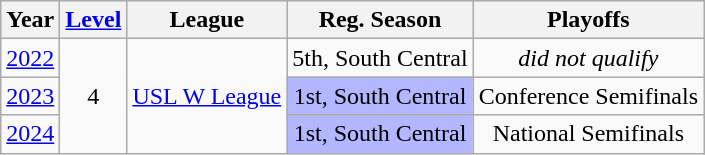<table class="wikitable" style="text-align: center;">
<tr>
<th>Year</th>
<th><a href='#'>Level</a></th>
<th>League</th>
<th>Reg. Season</th>
<th>Playoffs</th>
</tr>
<tr>
<td><a href='#'>2022</a></td>
<td rowspan=3>4</td>
<td rowspan=3><a href='#'>USL W League</a></td>
<td>5th, South Central</td>
<td><em>did not qualify</em></td>
</tr>
<tr>
<td><a href='#'>2023</a></td>
<td bgcolor="B3B7FF">1st, South Central</td>
<td>Conference Semifinals</td>
</tr>
<tr>
<td><a href='#'>2024</a></td>
<td bgcolor="B3B7FF">1st, South Central</td>
<td>National Semifinals</td>
</tr>
</table>
